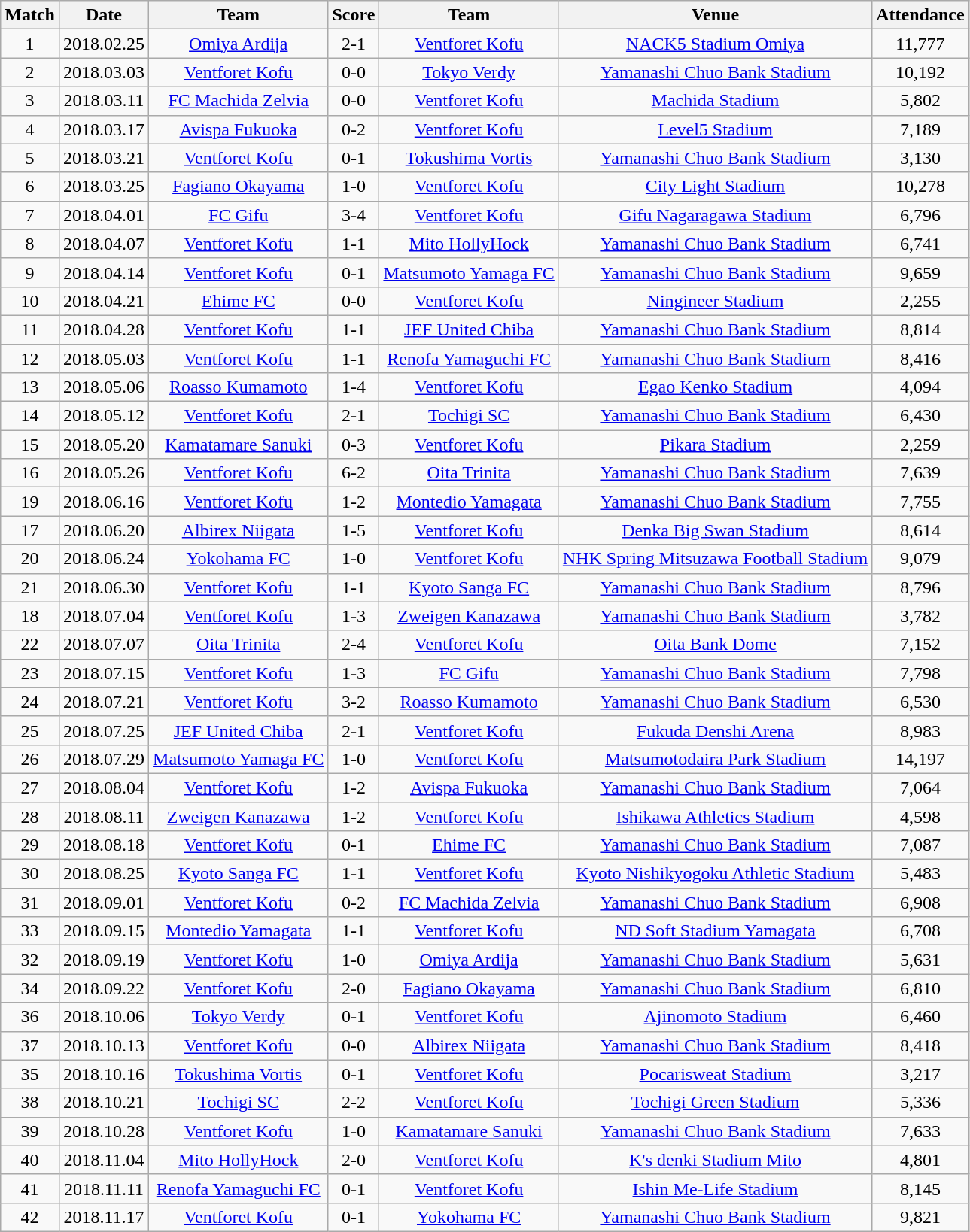<table class="wikitable" style="text-align:center;">
<tr>
<th>Match</th>
<th>Date</th>
<th>Team</th>
<th>Score</th>
<th>Team</th>
<th>Venue</th>
<th>Attendance</th>
</tr>
<tr>
<td>1</td>
<td>2018.02.25</td>
<td><a href='#'>Omiya Ardija</a></td>
<td>2-1</td>
<td><a href='#'>Ventforet Kofu</a></td>
<td><a href='#'>NACK5 Stadium Omiya</a></td>
<td>11,777</td>
</tr>
<tr>
<td>2</td>
<td>2018.03.03</td>
<td><a href='#'>Ventforet Kofu</a></td>
<td>0-0</td>
<td><a href='#'>Tokyo Verdy</a></td>
<td><a href='#'>Yamanashi Chuo Bank Stadium</a></td>
<td>10,192</td>
</tr>
<tr>
<td>3</td>
<td>2018.03.11</td>
<td><a href='#'>FC Machida Zelvia</a></td>
<td>0-0</td>
<td><a href='#'>Ventforet Kofu</a></td>
<td><a href='#'>Machida Stadium</a></td>
<td>5,802</td>
</tr>
<tr>
<td>4</td>
<td>2018.03.17</td>
<td><a href='#'>Avispa Fukuoka</a></td>
<td>0-2</td>
<td><a href='#'>Ventforet Kofu</a></td>
<td><a href='#'>Level5 Stadium</a></td>
<td>7,189</td>
</tr>
<tr>
<td>5</td>
<td>2018.03.21</td>
<td><a href='#'>Ventforet Kofu</a></td>
<td>0-1</td>
<td><a href='#'>Tokushima Vortis</a></td>
<td><a href='#'>Yamanashi Chuo Bank Stadium</a></td>
<td>3,130</td>
</tr>
<tr>
<td>6</td>
<td>2018.03.25</td>
<td><a href='#'>Fagiano Okayama</a></td>
<td>1-0</td>
<td><a href='#'>Ventforet Kofu</a></td>
<td><a href='#'>City Light Stadium</a></td>
<td>10,278</td>
</tr>
<tr>
<td>7</td>
<td>2018.04.01</td>
<td><a href='#'>FC Gifu</a></td>
<td>3-4</td>
<td><a href='#'>Ventforet Kofu</a></td>
<td><a href='#'>Gifu Nagaragawa Stadium</a></td>
<td>6,796</td>
</tr>
<tr>
<td>8</td>
<td>2018.04.07</td>
<td><a href='#'>Ventforet Kofu</a></td>
<td>1-1</td>
<td><a href='#'>Mito HollyHock</a></td>
<td><a href='#'>Yamanashi Chuo Bank Stadium</a></td>
<td>6,741</td>
</tr>
<tr>
<td>9</td>
<td>2018.04.14</td>
<td><a href='#'>Ventforet Kofu</a></td>
<td>0-1</td>
<td><a href='#'>Matsumoto Yamaga FC</a></td>
<td><a href='#'>Yamanashi Chuo Bank Stadium</a></td>
<td>9,659</td>
</tr>
<tr>
<td>10</td>
<td>2018.04.21</td>
<td><a href='#'>Ehime FC</a></td>
<td>0-0</td>
<td><a href='#'>Ventforet Kofu</a></td>
<td><a href='#'>Ningineer Stadium</a></td>
<td>2,255</td>
</tr>
<tr>
<td>11</td>
<td>2018.04.28</td>
<td><a href='#'>Ventforet Kofu</a></td>
<td>1-1</td>
<td><a href='#'>JEF United Chiba</a></td>
<td><a href='#'>Yamanashi Chuo Bank Stadium</a></td>
<td>8,814</td>
</tr>
<tr>
<td>12</td>
<td>2018.05.03</td>
<td><a href='#'>Ventforet Kofu</a></td>
<td>1-1</td>
<td><a href='#'>Renofa Yamaguchi FC</a></td>
<td><a href='#'>Yamanashi Chuo Bank Stadium</a></td>
<td>8,416</td>
</tr>
<tr>
<td>13</td>
<td>2018.05.06</td>
<td><a href='#'>Roasso Kumamoto</a></td>
<td>1-4</td>
<td><a href='#'>Ventforet Kofu</a></td>
<td><a href='#'>Egao Kenko Stadium</a></td>
<td>4,094</td>
</tr>
<tr>
<td>14</td>
<td>2018.05.12</td>
<td><a href='#'>Ventforet Kofu</a></td>
<td>2-1</td>
<td><a href='#'>Tochigi SC</a></td>
<td><a href='#'>Yamanashi Chuo Bank Stadium</a></td>
<td>6,430</td>
</tr>
<tr>
<td>15</td>
<td>2018.05.20</td>
<td><a href='#'>Kamatamare Sanuki</a></td>
<td>0-3</td>
<td><a href='#'>Ventforet Kofu</a></td>
<td><a href='#'>Pikara Stadium</a></td>
<td>2,259</td>
</tr>
<tr>
<td>16</td>
<td>2018.05.26</td>
<td><a href='#'>Ventforet Kofu</a></td>
<td>6-2</td>
<td><a href='#'>Oita Trinita</a></td>
<td><a href='#'>Yamanashi Chuo Bank Stadium</a></td>
<td>7,639</td>
</tr>
<tr>
<td>19</td>
<td>2018.06.16</td>
<td><a href='#'>Ventforet Kofu</a></td>
<td>1-2</td>
<td><a href='#'>Montedio Yamagata</a></td>
<td><a href='#'>Yamanashi Chuo Bank Stadium</a></td>
<td>7,755</td>
</tr>
<tr>
<td>17</td>
<td>2018.06.20</td>
<td><a href='#'>Albirex Niigata</a></td>
<td>1-5</td>
<td><a href='#'>Ventforet Kofu</a></td>
<td><a href='#'>Denka Big Swan Stadium</a></td>
<td>8,614</td>
</tr>
<tr>
<td>20</td>
<td>2018.06.24</td>
<td><a href='#'>Yokohama FC</a></td>
<td>1-0</td>
<td><a href='#'>Ventforet Kofu</a></td>
<td><a href='#'>NHK Spring Mitsuzawa Football Stadium</a></td>
<td>9,079</td>
</tr>
<tr>
<td>21</td>
<td>2018.06.30</td>
<td><a href='#'>Ventforet Kofu</a></td>
<td>1-1</td>
<td><a href='#'>Kyoto Sanga FC</a></td>
<td><a href='#'>Yamanashi Chuo Bank Stadium</a></td>
<td>8,796</td>
</tr>
<tr>
<td>18</td>
<td>2018.07.04</td>
<td><a href='#'>Ventforet Kofu</a></td>
<td>1-3</td>
<td><a href='#'>Zweigen Kanazawa</a></td>
<td><a href='#'>Yamanashi Chuo Bank Stadium</a></td>
<td>3,782</td>
</tr>
<tr>
<td>22</td>
<td>2018.07.07</td>
<td><a href='#'>Oita Trinita</a></td>
<td>2-4</td>
<td><a href='#'>Ventforet Kofu</a></td>
<td><a href='#'>Oita Bank Dome</a></td>
<td>7,152</td>
</tr>
<tr>
<td>23</td>
<td>2018.07.15</td>
<td><a href='#'>Ventforet Kofu</a></td>
<td>1-3</td>
<td><a href='#'>FC Gifu</a></td>
<td><a href='#'>Yamanashi Chuo Bank Stadium</a></td>
<td>7,798</td>
</tr>
<tr>
<td>24</td>
<td>2018.07.21</td>
<td><a href='#'>Ventforet Kofu</a></td>
<td>3-2</td>
<td><a href='#'>Roasso Kumamoto</a></td>
<td><a href='#'>Yamanashi Chuo Bank Stadium</a></td>
<td>6,530</td>
</tr>
<tr>
<td>25</td>
<td>2018.07.25</td>
<td><a href='#'>JEF United Chiba</a></td>
<td>2-1</td>
<td><a href='#'>Ventforet Kofu</a></td>
<td><a href='#'>Fukuda Denshi Arena</a></td>
<td>8,983</td>
</tr>
<tr>
<td>26</td>
<td>2018.07.29</td>
<td><a href='#'>Matsumoto Yamaga FC</a></td>
<td>1-0</td>
<td><a href='#'>Ventforet Kofu</a></td>
<td><a href='#'>Matsumotodaira Park Stadium</a></td>
<td>14,197</td>
</tr>
<tr>
<td>27</td>
<td>2018.08.04</td>
<td><a href='#'>Ventforet Kofu</a></td>
<td>1-2</td>
<td><a href='#'>Avispa Fukuoka</a></td>
<td><a href='#'>Yamanashi Chuo Bank Stadium</a></td>
<td>7,064</td>
</tr>
<tr>
<td>28</td>
<td>2018.08.11</td>
<td><a href='#'>Zweigen Kanazawa</a></td>
<td>1-2</td>
<td><a href='#'>Ventforet Kofu</a></td>
<td><a href='#'>Ishikawa Athletics Stadium</a></td>
<td>4,598</td>
</tr>
<tr>
<td>29</td>
<td>2018.08.18</td>
<td><a href='#'>Ventforet Kofu</a></td>
<td>0-1</td>
<td><a href='#'>Ehime FC</a></td>
<td><a href='#'>Yamanashi Chuo Bank Stadium</a></td>
<td>7,087</td>
</tr>
<tr>
<td>30</td>
<td>2018.08.25</td>
<td><a href='#'>Kyoto Sanga FC</a></td>
<td>1-1</td>
<td><a href='#'>Ventforet Kofu</a></td>
<td><a href='#'>Kyoto Nishikyogoku Athletic Stadium</a></td>
<td>5,483</td>
</tr>
<tr>
<td>31</td>
<td>2018.09.01</td>
<td><a href='#'>Ventforet Kofu</a></td>
<td>0-2</td>
<td><a href='#'>FC Machida Zelvia</a></td>
<td><a href='#'>Yamanashi Chuo Bank Stadium</a></td>
<td>6,908</td>
</tr>
<tr>
<td>33</td>
<td>2018.09.15</td>
<td><a href='#'>Montedio Yamagata</a></td>
<td>1-1</td>
<td><a href='#'>Ventforet Kofu</a></td>
<td><a href='#'>ND Soft Stadium Yamagata</a></td>
<td>6,708</td>
</tr>
<tr>
<td>32</td>
<td>2018.09.19</td>
<td><a href='#'>Ventforet Kofu</a></td>
<td>1-0</td>
<td><a href='#'>Omiya Ardija</a></td>
<td><a href='#'>Yamanashi Chuo Bank Stadium</a></td>
<td>5,631</td>
</tr>
<tr>
<td>34</td>
<td>2018.09.22</td>
<td><a href='#'>Ventforet Kofu</a></td>
<td>2-0</td>
<td><a href='#'>Fagiano Okayama</a></td>
<td><a href='#'>Yamanashi Chuo Bank Stadium</a></td>
<td>6,810</td>
</tr>
<tr>
<td>36</td>
<td>2018.10.06</td>
<td><a href='#'>Tokyo Verdy</a></td>
<td>0-1</td>
<td><a href='#'>Ventforet Kofu</a></td>
<td><a href='#'>Ajinomoto Stadium</a></td>
<td>6,460</td>
</tr>
<tr>
<td>37</td>
<td>2018.10.13</td>
<td><a href='#'>Ventforet Kofu</a></td>
<td>0-0</td>
<td><a href='#'>Albirex Niigata</a></td>
<td><a href='#'>Yamanashi Chuo Bank Stadium</a></td>
<td>8,418</td>
</tr>
<tr>
<td>35</td>
<td>2018.10.16</td>
<td><a href='#'>Tokushima Vortis</a></td>
<td>0-1</td>
<td><a href='#'>Ventforet Kofu</a></td>
<td><a href='#'>Pocarisweat Stadium</a></td>
<td>3,217</td>
</tr>
<tr>
<td>38</td>
<td>2018.10.21</td>
<td><a href='#'>Tochigi SC</a></td>
<td>2-2</td>
<td><a href='#'>Ventforet Kofu</a></td>
<td><a href='#'>Tochigi Green Stadium</a></td>
<td>5,336</td>
</tr>
<tr>
<td>39</td>
<td>2018.10.28</td>
<td><a href='#'>Ventforet Kofu</a></td>
<td>1-0</td>
<td><a href='#'>Kamatamare Sanuki</a></td>
<td><a href='#'>Yamanashi Chuo Bank Stadium</a></td>
<td>7,633</td>
</tr>
<tr>
<td>40</td>
<td>2018.11.04</td>
<td><a href='#'>Mito HollyHock</a></td>
<td>2-0</td>
<td><a href='#'>Ventforet Kofu</a></td>
<td><a href='#'>K's denki Stadium Mito</a></td>
<td>4,801</td>
</tr>
<tr>
<td>41</td>
<td>2018.11.11</td>
<td><a href='#'>Renofa Yamaguchi FC</a></td>
<td>0-1</td>
<td><a href='#'>Ventforet Kofu</a></td>
<td><a href='#'>Ishin Me-Life Stadium</a></td>
<td>8,145</td>
</tr>
<tr>
<td>42</td>
<td>2018.11.17</td>
<td><a href='#'>Ventforet Kofu</a></td>
<td>0-1</td>
<td><a href='#'>Yokohama FC</a></td>
<td><a href='#'>Yamanashi Chuo Bank Stadium</a></td>
<td>9,821</td>
</tr>
</table>
